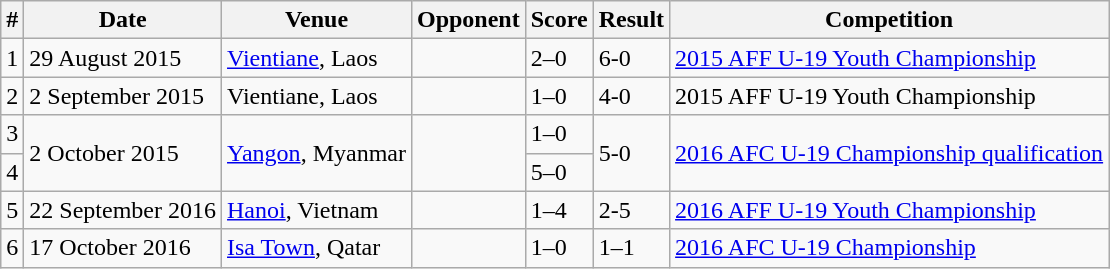<table class="wikitable">
<tr>
<th>#</th>
<th>Date</th>
<th>Venue</th>
<th>Opponent</th>
<th>Score</th>
<th>Result</th>
<th>Competition</th>
</tr>
<tr>
<td>1</td>
<td>29 August 2015</td>
<td><a href='#'>Vientiane</a>, Laos</td>
<td></td>
<td>2–0</td>
<td>6-0</td>
<td><a href='#'>2015 AFF U-19 Youth Championship</a></td>
</tr>
<tr>
<td>2</td>
<td>2 September 2015</td>
<td>Vientiane, Laos</td>
<td></td>
<td>1–0</td>
<td>4-0</td>
<td>2015 AFF U-19 Youth Championship</td>
</tr>
<tr>
<td>3</td>
<td rowspan="2">2 October 2015</td>
<td rowspan="2"><a href='#'>Yangon</a>, Myanmar</td>
<td rowspan="2"></td>
<td>1–0</td>
<td rowspan="2">5-0</td>
<td rowspan="2"><a href='#'>2016 AFC U-19 Championship qualification</a></td>
</tr>
<tr>
<td>4</td>
<td>5–0</td>
</tr>
<tr>
<td>5</td>
<td>22 September 2016</td>
<td><a href='#'>Hanoi</a>, Vietnam</td>
<td></td>
<td>1–4</td>
<td>2-5</td>
<td><a href='#'>2016 AFF U-19 Youth Championship</a></td>
</tr>
<tr>
<td>6</td>
<td>17 October 2016</td>
<td><a href='#'>Isa Town</a>, Qatar</td>
<td></td>
<td>1–0</td>
<td>1–1</td>
<td><a href='#'>2016 AFC U-19 Championship</a></td>
</tr>
</table>
